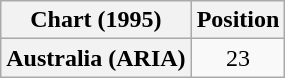<table class="wikitable plainrowheaders" style="text-align:center">
<tr>
<th>Chart (1995)</th>
<th>Position</th>
</tr>
<tr>
<th scope="row">Australia (ARIA)</th>
<td>23</td>
</tr>
</table>
